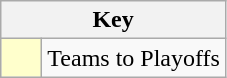<table class="wikitable" style="text-align: center;">
<tr>
<th colspan=2>Key</th>
</tr>
<tr>
<td style="background:#ffffcc; width:20px;"></td>
<td align=left>Teams to Playoffs</td>
</tr>
</table>
